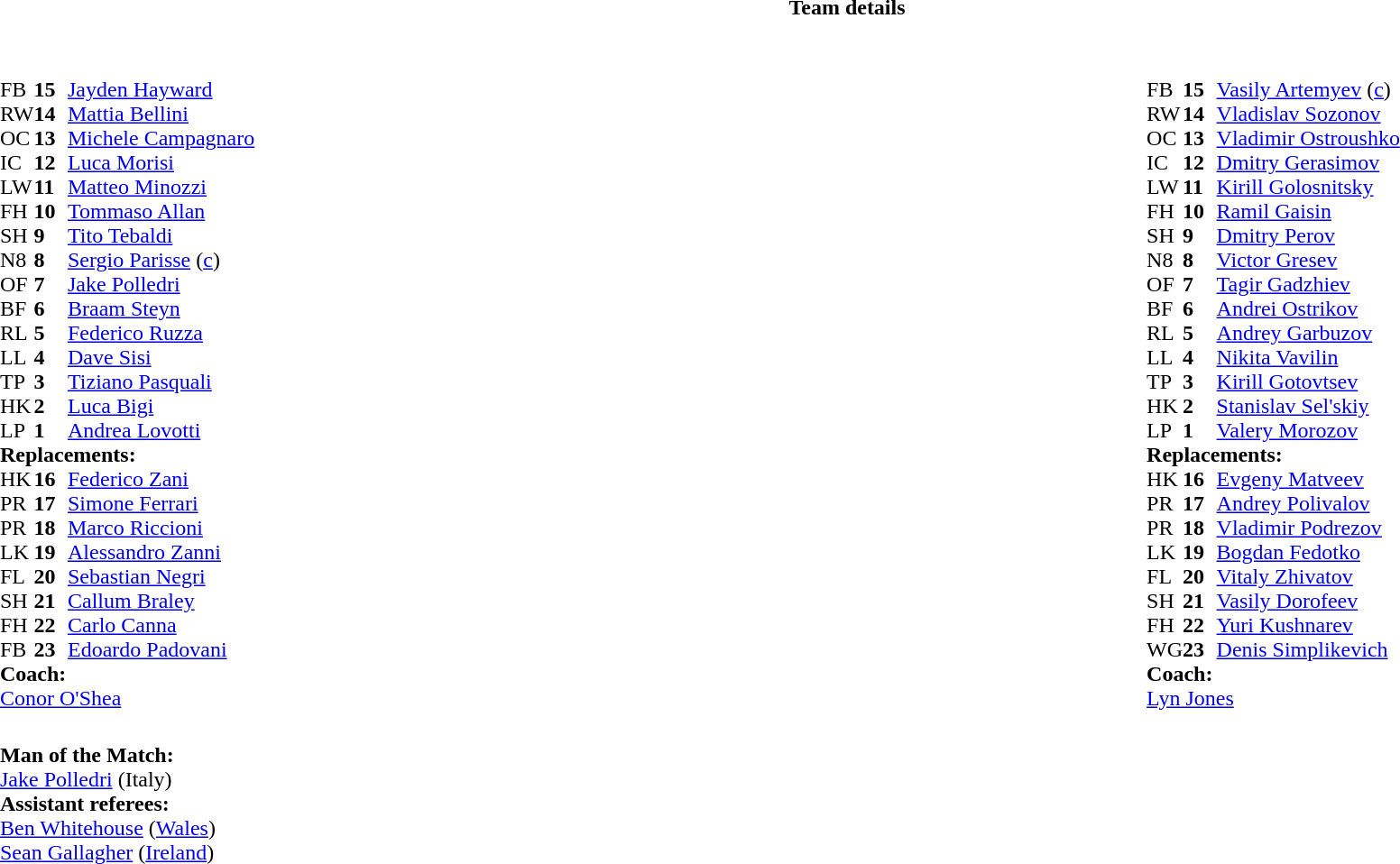<table border="0" style="width:100%;" class="collapsible collapsed">
<tr>
<th>Team details</th>
</tr>
<tr>
<td><br><table style="width:100%;">
<tr>
<td style="vertical-align:top; width:50%;"><br><table style="font-size: 100%" cellspacing="0" cellpadding="0">
<tr>
<th width="25"></th>
<th width="25"></th>
</tr>
<tr>
<td>FB</td>
<td><strong>15</strong></td>
<td><a href='#'>Jayden Hayward</a></td>
<td></td>
<td></td>
</tr>
<tr>
<td>RW</td>
<td><strong>14</strong></td>
<td><a href='#'>Mattia Bellini</a></td>
</tr>
<tr>
<td>OC</td>
<td><strong>13</strong></td>
<td><a href='#'>Michele Campagnaro</a></td>
</tr>
<tr>
<td>IC</td>
<td><strong>12</strong></td>
<td><a href='#'>Luca Morisi</a></td>
</tr>
<tr>
<td>LW</td>
<td><strong>11</strong></td>
<td><a href='#'>Matteo Minozzi</a></td>
</tr>
<tr>
<td>FH</td>
<td><strong>10</strong></td>
<td><a href='#'>Tommaso Allan</a></td>
<td></td>
<td></td>
</tr>
<tr>
<td>SH</td>
<td><strong>9</strong></td>
<td><a href='#'>Tito Tebaldi</a></td>
<td></td>
<td></td>
</tr>
<tr>
<td>N8</td>
<td><strong>8</strong></td>
<td><a href='#'>Sergio Parisse</a> (<a href='#'>c</a>)</td>
<td></td>
<td></td>
</tr>
<tr>
<td>OF</td>
<td><strong>7</strong></td>
<td><a href='#'>Jake Polledri</a></td>
</tr>
<tr>
<td>BF</td>
<td><strong>6</strong></td>
<td><a href='#'>Braam Steyn</a></td>
</tr>
<tr>
<td>RL</td>
<td><strong>5</strong></td>
<td><a href='#'>Federico Ruzza</a></td>
</tr>
<tr>
<td>LL</td>
<td><strong>4</strong></td>
<td><a href='#'>Dave Sisi</a></td>
<td></td>
<td></td>
</tr>
<tr>
<td>TP</td>
<td><strong>3</strong></td>
<td><a href='#'>Tiziano Pasquali</a></td>
<td></td>
<td></td>
</tr>
<tr>
<td>HK</td>
<td><strong>2</strong></td>
<td><a href='#'>Luca Bigi</a></td>
<td></td>
<td></td>
</tr>
<tr>
<td>LP</td>
<td><strong>1</strong></td>
<td><a href='#'>Andrea Lovotti</a></td>
<td></td>
<td></td>
</tr>
<tr>
<td colspan="3"><strong>Replacements:</strong></td>
</tr>
<tr>
<td>HK</td>
<td><strong>16</strong></td>
<td><a href='#'>Federico Zani</a></td>
<td></td>
<td></td>
</tr>
<tr>
<td>PR</td>
<td><strong>17</strong></td>
<td><a href='#'>Simone Ferrari</a></td>
<td></td>
<td></td>
</tr>
<tr>
<td>PR</td>
<td><strong>18</strong></td>
<td><a href='#'>Marco Riccioni</a></td>
<td></td>
<td></td>
</tr>
<tr>
<td>LK</td>
<td><strong>19</strong></td>
<td><a href='#'>Alessandro Zanni</a></td>
<td></td>
<td></td>
</tr>
<tr>
<td>FL</td>
<td><strong>20</strong></td>
<td><a href='#'>Sebastian Negri</a></td>
<td></td>
<td></td>
</tr>
<tr>
<td>SH</td>
<td><strong>21</strong></td>
<td><a href='#'>Callum Braley</a></td>
<td></td>
<td></td>
</tr>
<tr>
<td>FH</td>
<td><strong>22</strong></td>
<td><a href='#'>Carlo Canna</a></td>
<td></td>
<td></td>
</tr>
<tr>
<td>FB</td>
<td><strong>23</strong></td>
<td><a href='#'>Edoardo Padovani</a></td>
<td></td>
<td></td>
</tr>
<tr>
<td colspan="3"><strong>Coach:</strong></td>
</tr>
<tr>
<td colspan="4"> <a href='#'>Conor O'Shea</a></td>
</tr>
</table>
</td>
<td style="vertical-align:top"></td>
<td style="vertical-align:top; width:50%;"><br><table cellspacing="0" cellpadding="0" style="font-size:100%; margin:auto;">
<tr>
<th width="25"></th>
<th width="25"></th>
</tr>
<tr>
<td>FB</td>
<td><strong>15</strong></td>
<td><a href='#'>Vasily Artemyev</a> (<a href='#'>c</a>)</td>
</tr>
<tr>
<td>RW</td>
<td><strong>14</strong></td>
<td><a href='#'>Vladislav Sozonov</a></td>
</tr>
<tr>
<td>OC</td>
<td><strong>13</strong></td>
<td><a href='#'>Vladimir Ostroushko</a></td>
<td></td>
<td></td>
</tr>
<tr>
<td>IC</td>
<td><strong>12</strong></td>
<td><a href='#'>Dmitry Gerasimov</a></td>
</tr>
<tr>
<td>LW</td>
<td><strong>11</strong></td>
<td><a href='#'>Kirill Golosnitsky</a></td>
</tr>
<tr>
<td>FH</td>
<td><strong>10</strong></td>
<td><a href='#'>Ramil Gaisin</a></td>
<td></td>
<td></td>
</tr>
<tr>
<td>SH</td>
<td><strong>9</strong></td>
<td><a href='#'>Dmitry Perov</a></td>
<td></td>
<td></td>
</tr>
<tr>
<td>N8</td>
<td><strong>8</strong></td>
<td><a href='#'>Victor Gresev</a></td>
</tr>
<tr>
<td>OF</td>
<td><strong>7</strong></td>
<td><a href='#'>Tagir Gadzhiev</a></td>
<td></td>
<td></td>
</tr>
<tr>
<td>BF</td>
<td><strong>6</strong></td>
<td><a href='#'>Andrei Ostrikov</a></td>
</tr>
<tr>
<td>RL</td>
<td><strong>5</strong></td>
<td><a href='#'>Andrey Garbuzov</a></td>
<td></td>
<td></td>
</tr>
<tr>
<td>LL</td>
<td><strong>4</strong></td>
<td><a href='#'>Nikita Vavilin</a></td>
</tr>
<tr>
<td>TP</td>
<td><strong>3</strong></td>
<td><a href='#'>Kirill Gotovtsev</a></td>
<td></td>
<td></td>
</tr>
<tr>
<td>HK</td>
<td><strong>2</strong></td>
<td><a href='#'>Stanislav Sel'skiy</a></td>
<td></td>
<td></td>
</tr>
<tr>
<td>LP</td>
<td><strong>1</strong></td>
<td><a href='#'>Valery Morozov</a></td>
<td></td>
<td></td>
</tr>
<tr>
<td colspan="3"><strong>Replacements:</strong></td>
</tr>
<tr>
<td>HK</td>
<td><strong>16</strong></td>
<td><a href='#'>Evgeny Matveev</a></td>
<td></td>
<td></td>
</tr>
<tr>
<td>PR</td>
<td><strong>17</strong></td>
<td><a href='#'>Andrey Polivalov</a></td>
<td></td>
<td></td>
</tr>
<tr>
<td>PR</td>
<td><strong>18</strong></td>
<td><a href='#'>Vladimir Podrezov</a></td>
<td></td>
<td></td>
</tr>
<tr>
<td>LK</td>
<td><strong>19</strong></td>
<td><a href='#'>Bogdan Fedotko</a></td>
<td></td>
<td></td>
</tr>
<tr>
<td>FL</td>
<td><strong>20</strong></td>
<td><a href='#'>Vitaly Zhivatov</a></td>
<td></td>
<td></td>
</tr>
<tr>
<td>SH</td>
<td><strong>21</strong></td>
<td><a href='#'>Vasily Dorofeev</a></td>
<td></td>
<td></td>
</tr>
<tr>
<td>FH</td>
<td><strong>22</strong></td>
<td><a href='#'>Yuri Kushnarev</a></td>
<td></td>
<td></td>
</tr>
<tr>
<td>WG</td>
<td><strong>23</strong></td>
<td><a href='#'>Denis Simplikevich</a></td>
<td></td>
<td></td>
</tr>
<tr>
<td colspan="3"><strong>Coach:</strong></td>
</tr>
<tr>
<td colspan="4"> <a href='#'>Lyn Jones</a></td>
</tr>
</table>
</td>
</tr>
</table>
<table style="width:50%">
<tr>
<td><br><strong>Man of the Match:</strong>
<br><a href='#'>Jake Polledri</a> (Italy)<br><strong>Assistant referees:</strong>
<br><a href='#'>Ben Whitehouse</a> (<a href='#'>Wales</a>)
<br><a href='#'>Sean Gallagher</a> (<a href='#'>Ireland</a>)</td>
</tr>
</table>
</td>
</tr>
</table>
